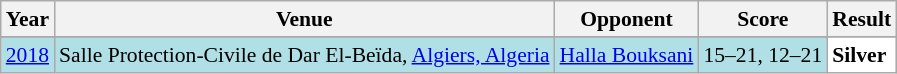<table class="sortable wikitable" style="font-size: 90%;">
<tr>
<th>Year</th>
<th>Venue</th>
<th>Opponent</th>
<th>Score</th>
<th>Result</th>
</tr>
<tr>
</tr>
<tr style="background:#B0E0E6">
<td align="center"><a href='#'>2018</a></td>
<td align="left">Salle Protection-Civile de Dar El-Beïda, <a href='#'>Algiers, Algeria</a></td>
<td align="left"> <a href='#'>Halla Bouksani</a></td>
<td align="left">15–21, 12–21</td>
<td style="text-align:left; background:white"> <strong>Silver</strong></td>
</tr>
</table>
